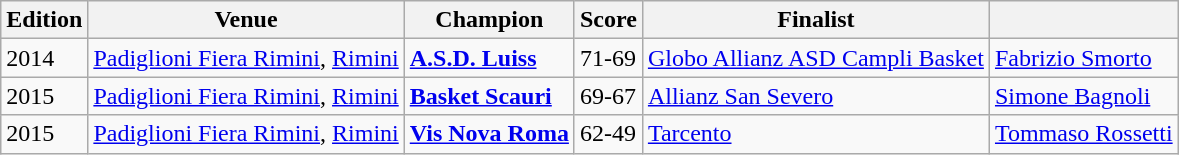<table class="wikitable">
<tr>
<th><strong>Edition</strong></th>
<th><strong>Venue</strong></th>
<th><strong>Champion</strong></th>
<th><strong>Score</strong></th>
<th><strong>Finalist</strong></th>
<th><strong></strong></th>
</tr>
<tr>
<td>2014</td>
<td><a href='#'>Padiglioni Fiera Rimini</a>, <a href='#'>Rimini</a></td>
<td><strong><a href='#'>A.S.D. Luiss</a></strong></td>
<td>71-69</td>
<td><a href='#'>Globo Allianz ASD Campli Basket</a></td>
<td> <a href='#'>Fabrizio Smorto</a></td>
</tr>
<tr>
<td>2015</td>
<td><a href='#'>Padiglioni Fiera Rimini</a>, <a href='#'>Rimini</a></td>
<td><strong><a href='#'>Basket Scauri</a></strong></td>
<td>69-67</td>
<td><a href='#'>Allianz San Severo</a></td>
<td> <a href='#'>Simone Bagnoli</a></td>
</tr>
<tr>
<td>2015</td>
<td><a href='#'>Padiglioni Fiera Rimini</a>, <a href='#'>Rimini</a></td>
<td><strong><a href='#'>Vis Nova Roma</a></strong></td>
<td>62-49</td>
<td><a href='#'>Tarcento</a></td>
<td> <a href='#'>Tommaso Rossetti</a></td>
</tr>
</table>
